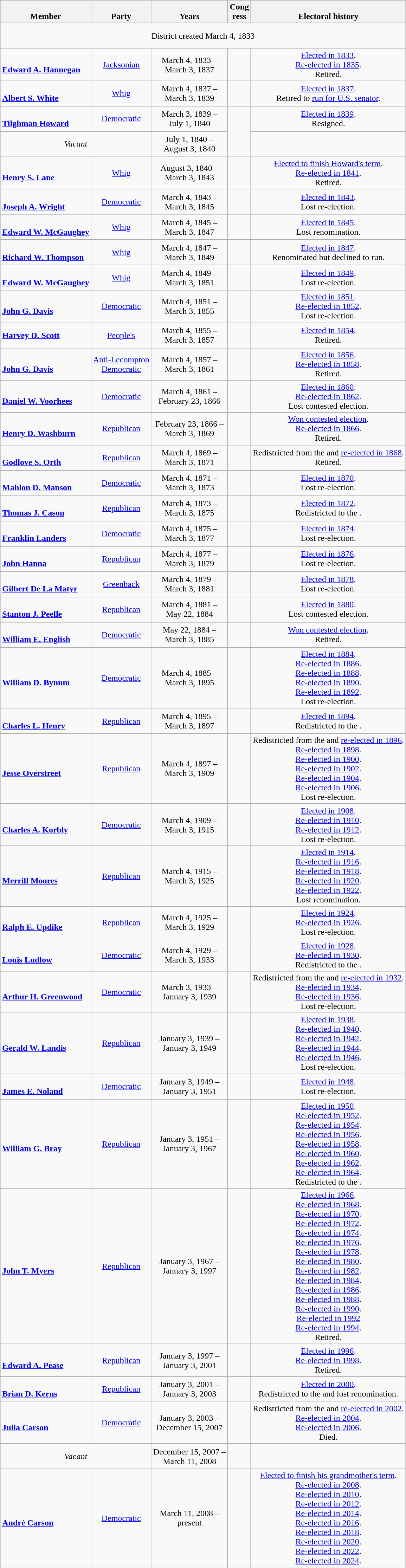<table class=wikitable style="text-align:center">
<tr valign=bottom>
<th>Member</th>
<th>Party</th>
<th>Years</th>
<th>Cong<br>ress</th>
<th>Electoral history</th>
</tr>
<tr style="height:3em">
<td colspan=5>District created March 4, 1833</td>
</tr>
<tr style="height:3em">
<td align=left><br><strong><a href='#'>Edward A. Hannegan</a></strong><br></td>
<td><a href='#'>Jacksonian</a></td>
<td nowrap>March 4, 1833 –<br>March 3, 1837</td>
<td></td>
<td><a href='#'>Elected in 1833</a>.<br><a href='#'>Re-elected in 1835</a>.<br>Retired.</td>
</tr>
<tr style="height:3em">
<td align=left><br><strong><a href='#'>Albert S. White</a></strong><br></td>
<td><a href='#'>Whig</a></td>
<td nowrap>March 4, 1837 –<br>March 3, 1839</td>
<td></td>
<td><a href='#'>Elected in 1837</a>.<br>Retired to <a href='#'>run for U.S. senator</a>.</td>
</tr>
<tr style="height:3em">
<td align=left><br><strong><a href='#'>Tilghman Howard</a></strong><br></td>
<td><a href='#'>Democratic</a></td>
<td nowrap>March 3, 1839 –<br>July 1, 1840</td>
<td rowspan=2></td>
<td><a href='#'>Elected in 1839</a>.<br>Resigned.</td>
</tr>
<tr style="height:3em">
<td colspan=2><em>Vacant</em></td>
<td nowrap>July 1, 1840 –<br>August 3, 1840</td>
<td></td>
</tr>
<tr style="height:3em">
<td align=left><br><strong><a href='#'>Henry S. Lane</a></strong><br></td>
<td><a href='#'>Whig</a></td>
<td nowrap>August 3, 1840 –<br>March 3, 1843</td>
<td></td>
<td><a href='#'>Elected to finish Howard's term</a>.<br><a href='#'>Re-elected in 1841</a>.<br>Retired.</td>
</tr>
<tr style="height:3em">
<td align=left><br><strong><a href='#'>Joseph A. Wright</a></strong><br></td>
<td><a href='#'>Democratic</a></td>
<td nowrap>March 4, 1843 –<br>March 3, 1845</td>
<td></td>
<td><a href='#'>Elected in 1843</a>.<br>Lost re-election.</td>
</tr>
<tr style="height:3em">
<td align=left><br><strong><a href='#'>Edward W. McGaughey</a></strong><br></td>
<td><a href='#'>Whig</a></td>
<td nowrap>March 4, 1845 –<br>March 3, 1847</td>
<td></td>
<td><a href='#'>Elected in 1845</a>.<br>Lost renomination.</td>
</tr>
<tr style="height:3em">
<td align=left><br><strong><a href='#'>Richard W. Thompson</a></strong><br></td>
<td><a href='#'>Whig</a></td>
<td nowrap>March 4, 1847 –<br>March 3, 1849</td>
<td></td>
<td><a href='#'>Elected in 1847</a>.<br>Renominated but declined to run.</td>
</tr>
<tr style="height:3em">
<td align=left><br><strong><a href='#'>Edward W. McGaughey</a></strong><br></td>
<td><a href='#'>Whig</a></td>
<td nowrap>March 4, 1849 –<br>March 3, 1851</td>
<td></td>
<td><a href='#'>Elected in 1849</a>.<br>Lost re-election.</td>
</tr>
<tr style="height:3em">
<td align=left><br><strong><a href='#'>John G. Davis</a></strong><br></td>
<td><a href='#'>Democratic</a></td>
<td nowrap>March 4, 1851 –<br>March 3, 1855</td>
<td></td>
<td><a href='#'>Elected in 1851</a>.<br><a href='#'>Re-elected in 1852</a>.<br>Lost re-election.</td>
</tr>
<tr style="height:3em">
<td align=left><strong><a href='#'>Harvey D. Scott</a></strong><br></td>
<td><a href='#'>People's</a></td>
<td nowrap>March 4, 1855 –<br>March 3, 1857</td>
<td></td>
<td><a href='#'>Elected in 1854</a>.<br>Retired.</td>
</tr>
<tr style="height:3em">
<td align=left><br><strong><a href='#'>John G. Davis</a></strong><br></td>
<td><a href='#'>Anti-Lecompton<br>Democratic</a></td>
<td nowrap>March 4, 1857 –<br>March 3, 1861</td>
<td></td>
<td><a href='#'>Elected in 1856</a>.<br><a href='#'>Re-elected in 1858</a>.<br>Retired.</td>
</tr>
<tr style="height:3em">
<td align=left><br><strong><a href='#'>Daniel W. Voorhees</a></strong><br></td>
<td><a href='#'>Democratic</a></td>
<td nowrap>March 4, 1861 –<br>February 23, 1866</td>
<td></td>
<td><a href='#'>Elected in 1860</a>.<br><a href='#'>Re-elected in 1862</a>.<br>Lost contested election.</td>
</tr>
<tr style="height:3em">
<td align=left><br><strong><a href='#'>Henry D. Washburn</a></strong><br></td>
<td><a href='#'>Republican</a></td>
<td nowrap>February 23, 1866 –<br>March 3, 1869</td>
<td></td>
<td><a href='#'>Won contested election</a>.<br><a href='#'>Re-elected in 1866</a>.<br>Retired.</td>
</tr>
<tr style="height:3em">
<td align=left><br><strong><a href='#'>Godlove S. Orth</a></strong><br></td>
<td><a href='#'>Republican</a></td>
<td nowrap>March 4, 1869 –<br>March 3, 1871</td>
<td></td>
<td>Redistricted from the  and <a href='#'>re-elected in 1868</a>.<br>Retired.</td>
</tr>
<tr style="height:3em">
<td align=left><br><strong><a href='#'>Mahlon D. Manson</a></strong><br></td>
<td><a href='#'>Democratic</a></td>
<td nowrap>March 4, 1871 –<br>March 3, 1873</td>
<td></td>
<td><a href='#'>Elected in 1870</a>.<br>Lost re-election.</td>
</tr>
<tr style="height:3em">
<td align=left><br><strong><a href='#'>Thomas J. Cason</a></strong><br></td>
<td><a href='#'>Republican</a></td>
<td nowrap>March 4, 1873 –<br>March 3, 1875</td>
<td></td>
<td><a href='#'>Elected in 1872</a>.<br>Redistricted to the .</td>
</tr>
<tr style="height:3em">
<td align=left><br><strong><a href='#'>Franklin Landers</a></strong><br></td>
<td><a href='#'>Democratic</a></td>
<td nowrap>March 4, 1875 –<br>March 3, 1877</td>
<td></td>
<td><a href='#'>Elected in 1874</a>.<br>Lost re-election.</td>
</tr>
<tr style="height:3em">
<td align=left><br><strong><a href='#'>John Hanna</a></strong><br></td>
<td><a href='#'>Republican</a></td>
<td nowrap>March 4, 1877 –<br>March 3, 1879</td>
<td></td>
<td><a href='#'>Elected in 1876</a>.<br>Lost re-election.</td>
</tr>
<tr style="height:3em">
<td align=left><br><strong><a href='#'>Gilbert De La Matyr</a></strong><br></td>
<td><a href='#'>Greenback</a></td>
<td nowrap>March 4, 1879 –<br>March 3, 1881</td>
<td></td>
<td><a href='#'>Elected in 1878</a>.<br>Lost re-election.</td>
</tr>
<tr style="height:3em">
<td align=left><br><strong><a href='#'>Stanton J. Peelle</a></strong><br></td>
<td><a href='#'>Republican</a></td>
<td nowrap>March 4, 1881 –<br>May 22, 1884</td>
<td></td>
<td><a href='#'>Elected in 1880</a>.<br>Lost contested election.</td>
</tr>
<tr style="height:3em">
<td align=left><br><strong><a href='#'>William E. English</a></strong><br></td>
<td><a href='#'>Democratic</a></td>
<td nowrap>May 22, 1884 –<br>March 3, 1885</td>
<td></td>
<td><a href='#'>Won contested election</a>.<br>Retired.</td>
</tr>
<tr style="height:3em">
<td align=left><br><strong><a href='#'>William D. Bynum</a></strong><br></td>
<td><a href='#'>Democratic</a></td>
<td nowrap>March 4, 1885 –<br>March 3, 1895</td>
<td></td>
<td><a href='#'>Elected in 1884</a>.<br><a href='#'>Re-elected in 1886</a>.<br><a href='#'>Re-elected in 1888</a>.<br><a href='#'>Re-elected in 1890</a>.<br><a href='#'>Re-elected in 1892</a>.<br>Lost re-election.</td>
</tr>
<tr style="height:3em">
<td align=left><br><strong><a href='#'>Charles L. Henry</a></strong><br></td>
<td><a href='#'>Republican</a></td>
<td nowrap>March 4, 1895 –<br>March 3, 1897</td>
<td></td>
<td><a href='#'>Elected in 1894</a>.<br>Redistricted to the .</td>
</tr>
<tr style="height:3em">
<td align=left><br><strong><a href='#'>Jesse Overstreet</a></strong><br></td>
<td><a href='#'>Republican</a></td>
<td nowrap>March 4, 1897 –<br>March 3, 1909</td>
<td></td>
<td>Redistricted from the  and <a href='#'>re-elected in 1896</a>.<br><a href='#'>Re-elected in 1898</a>.<br><a href='#'>Re-elected in 1900</a>.<br><a href='#'>Re-elected in 1902</a>.<br><a href='#'>Re-elected in 1904</a>.<br><a href='#'>Re-elected in 1906</a>.<br>Lost re-election.</td>
</tr>
<tr style="height:3em">
<td align=left><br><strong><a href='#'>Charles A. Korbly</a></strong><br></td>
<td><a href='#'>Democratic</a></td>
<td nowrap>March 4, 1909 –<br>March 3, 1915</td>
<td></td>
<td><a href='#'>Elected in 1908</a>.<br><a href='#'>Re-elected in 1910</a>.<br><a href='#'>Re-elected in 1912</a>.<br>Lost re-election.</td>
</tr>
<tr style="height:3em">
<td align=left><br><strong><a href='#'>Merrill Moores</a></strong><br></td>
<td><a href='#'>Republican</a></td>
<td nowrap>March 4, 1915 –<br>March 3, 1925</td>
<td></td>
<td><a href='#'>Elected in 1914</a>.<br><a href='#'>Re-elected in 1916</a>.<br><a href='#'>Re-elected in 1918</a>.<br><a href='#'>Re-elected in 1920</a>.<br><a href='#'>Re-elected in 1922</a>.<br>Lost renomination.</td>
</tr>
<tr style="height:3em">
<td align=left><br><strong><a href='#'>Ralph E. Updike</a></strong><br></td>
<td><a href='#'>Republican</a></td>
<td nowrap>March 4, 1925 –<br>March 3, 1929</td>
<td></td>
<td><a href='#'>Elected in 1924</a>.<br><a href='#'>Re-elected in 1926</a>.<br>Lost re-election.</td>
</tr>
<tr style="height:3em">
<td align=left><br><strong><a href='#'>Louis Ludlow</a></strong><br></td>
<td><a href='#'>Democratic</a></td>
<td nowrap>March 4, 1929 –<br>March 3, 1933</td>
<td></td>
<td><a href='#'>Elected in 1928</a>.<br><a href='#'>Re-elected in 1930</a>.<br>Redistricted to the .</td>
</tr>
<tr style="height:3em">
<td align=left> <br> <strong><a href='#'>Arthur H. Greenwood</a></strong><br></td>
<td><a href='#'>Democratic</a></td>
<td nowrap>March 3, 1933 –<br>January 3, 1939</td>
<td></td>
<td>Redistricted from the  and <a href='#'>re-elected in 1932</a>.<br><a href='#'>Re-elected in 1934</a>.<br><a href='#'>Re-elected in 1936</a>.<br>Lost re-election.</td>
</tr>
<tr style="height:3em">
<td align=left><br><strong><a href='#'>Gerald W. Landis</a></strong><br></td>
<td><a href='#'>Republican</a></td>
<td nowrap>January 3, 1939 –<br>January 3, 1949</td>
<td></td>
<td><a href='#'>Elected in 1938</a>.<br><a href='#'>Re-elected in 1940</a>.<br><a href='#'>Re-elected in 1942</a>.<br><a href='#'>Re-elected in 1944</a>.<br><a href='#'>Re-elected in 1946</a>.<br>Lost re-election.</td>
</tr>
<tr style="height:3em">
<td align=left><br><strong><a href='#'>James E. Noland</a></strong><br></td>
<td><a href='#'>Democratic</a></td>
<td nowrap>January 3, 1949 –<br>January 3, 1951</td>
<td></td>
<td><a href='#'>Elected in 1948</a>.<br>Lost re-election.</td>
</tr>
<tr style="height:3em">
<td align=left><br><strong><a href='#'>William G. Bray</a></strong><br></td>
<td><a href='#'>Republican</a></td>
<td nowrap>January 3, 1951 –<br>January 3, 1967</td>
<td></td>
<td><a href='#'>Elected in 1950</a>.<br><a href='#'>Re-elected in 1952</a>.<br><a href='#'>Re-elected in 1954</a>.<br><a href='#'>Re-elected in 1956</a>.<br><a href='#'>Re-elected in 1958</a>.<br><a href='#'>Re-elected in 1960</a>.<br><a href='#'>Re-elected in 1962</a>.<br><a href='#'>Re-elected in 1964</a>.<br>Redistricted to the .</td>
</tr>
<tr style="height:3em">
<td align=left><br><strong><a href='#'>John T. Myers</a></strong><br></td>
<td><a href='#'>Republican</a></td>
<td nowrap>January 3, 1967 –<br>January 3, 1997</td>
<td></td>
<td><a href='#'>Elected in 1966</a>.<br><a href='#'>Re-elected in 1968</a>.<br><a href='#'>Re-elected in 1970</a>.<br><a href='#'>Re-elected in 1972</a>.<br><a href='#'>Re-elected in 1974</a>.<br><a href='#'>Re-elected in 1976</a>.<br><a href='#'>Re-elected in 1978</a>.<br><a href='#'>Re-elected in 1980</a>.<br><a href='#'>Re-elected in 1982</a>.<br><a href='#'>Re-elected in 1984</a>.<br><a href='#'>Re-elected in 1986</a>.<br><a href='#'>Re-elected in 1988</a>.<br><a href='#'>Re-elected in 1990</a>.<br><a href='#'>Re-elected in 1992</a><br><a href='#'>Re-elected in 1994</a>.<br>Retired.</td>
</tr>
<tr style="height:3em">
<td align=left><br><strong><a href='#'>Edward A. Pease</a></strong><br></td>
<td><a href='#'>Republican</a></td>
<td nowrap>January 3, 1997 –<br>January 3, 2001</td>
<td></td>
<td><a href='#'>Elected in 1996</a>.<br><a href='#'>Re-elected in 1998</a>.<br>Retired.</td>
</tr>
<tr style="height:3em">
<td align=left><br><strong><a href='#'>Brian D. Kerns</a></strong><br></td>
<td><a href='#'>Republican</a></td>
<td nowrap>January 3, 2001 –<br>January 3, 2003</td>
<td></td>
<td><a href='#'>Elected in 2000</a>.<br>Redistricted to the  and lost renomination.</td>
</tr>
<tr style="height:3em">
<td align=left><br><strong><a href='#'>Julia Carson</a></strong><br></td>
<td><a href='#'>Democratic</a></td>
<td nowrap>January 3, 2003 –<br>December 15, 2007</td>
<td></td>
<td>Redistricted from the  and <a href='#'>re-elected in 2002</a>.<br><a href='#'>Re-elected in 2004</a>.<br><a href='#'>Re-elected in 2006</a>.<br>Died.</td>
</tr>
<tr style="height:3em">
<td colspan=2><em>Vacant</em></td>
<td nowrap>December 15, 2007 –<br>March 11, 2008</td>
<td></td>
<td></td>
</tr>
<tr style="height:3em">
<td align=left><br><strong><a href='#'>André Carson</a></strong><br></td>
<td><a href='#'>Democratic</a></td>
<td nowrap>March 11, 2008 –<br>present</td>
<td></td>
<td><a href='#'>Elected to finish his grandmother's term</a>.<br><a href='#'>Re-elected in 2008</a>.<br><a href='#'>Re-elected in 2010</a>.<br><a href='#'>Re-elected in 2012</a>.<br><a href='#'>Re-elected in 2014</a>.<br><a href='#'>Re-elected in 2016</a>.<br><a href='#'>Re-elected in 2018</a>.<br><a href='#'>Re-elected in 2020</a>.<br><a href='#'>Re-elected in 2022</a>.<br><a href='#'>Re-elected in 2024</a>.</td>
</tr>
</table>
